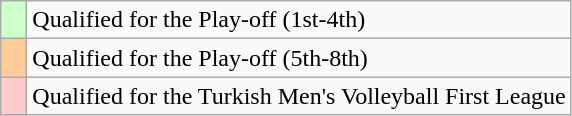<table class="wikitable" style="text-align:left;">
<tr>
<td width=10px bgcolor=#ccffcc></td>
<td>Qualified for the Play-off (1st-4th)</td>
</tr>
<tr>
<td width=10px bgcolor=#ffcc99></td>
<td>Qualified for the Play-off (5th-8th)</td>
</tr>
<tr>
<td width=10px bgcolor=#ffcccc></td>
<td>Qualified for the Turkish Men's Volleyball First League</td>
</tr>
</table>
